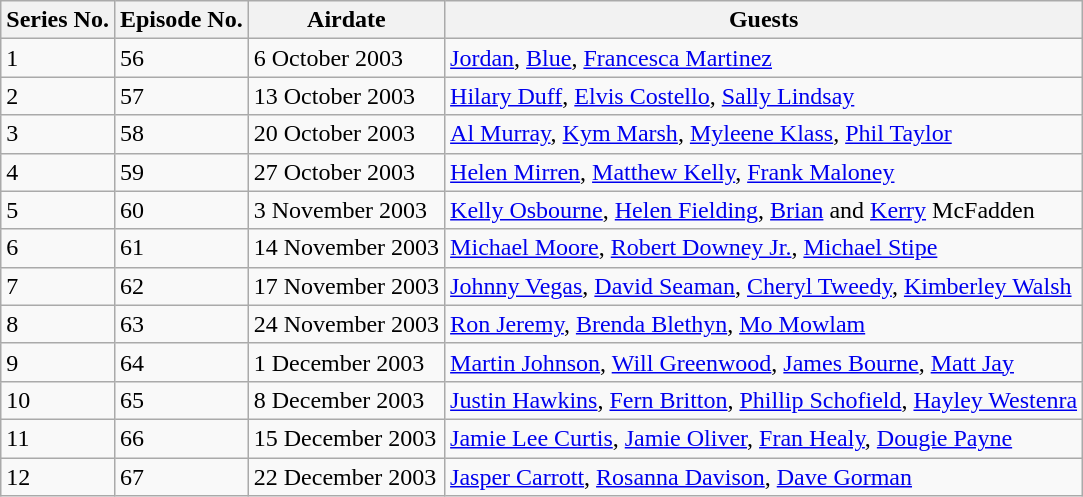<table class="wikitable">
<tr>
<th>Series No.</th>
<th>Episode No.</th>
<th>Airdate</th>
<th>Guests</th>
</tr>
<tr>
<td>1</td>
<td>56</td>
<td>6 October 2003</td>
<td><a href='#'>Jordan</a>, <a href='#'>Blue</a>, <a href='#'>Francesca Martinez</a></td>
</tr>
<tr>
<td>2</td>
<td>57</td>
<td>13 October 2003</td>
<td><a href='#'>Hilary Duff</a>, <a href='#'>Elvis Costello</a>, <a href='#'>Sally Lindsay</a></td>
</tr>
<tr>
<td>3</td>
<td>58</td>
<td>20 October 2003</td>
<td><a href='#'>Al Murray</a>, <a href='#'>Kym Marsh</a>, <a href='#'>Myleene Klass</a>, <a href='#'>Phil Taylor</a></td>
</tr>
<tr>
<td>4</td>
<td>59</td>
<td>27 October 2003</td>
<td><a href='#'>Helen Mirren</a>, <a href='#'>Matthew Kelly</a>, <a href='#'>Frank Maloney</a></td>
</tr>
<tr>
<td>5</td>
<td>60</td>
<td>3 November 2003</td>
<td><a href='#'>Kelly Osbourne</a>, <a href='#'>Helen Fielding</a>, <a href='#'>Brian</a> and <a href='#'>Kerry</a> McFadden</td>
</tr>
<tr>
<td>6</td>
<td>61</td>
<td>14 November 2003</td>
<td><a href='#'>Michael Moore</a>, <a href='#'>Robert Downey Jr.</a>, <a href='#'>Michael Stipe</a></td>
</tr>
<tr>
<td>7</td>
<td>62</td>
<td>17 November 2003</td>
<td><a href='#'>Johnny Vegas</a>, <a href='#'>David Seaman</a>, <a href='#'>Cheryl Tweedy</a>, <a href='#'>Kimberley Walsh</a></td>
</tr>
<tr>
<td>8</td>
<td>63</td>
<td>24 November 2003</td>
<td><a href='#'>Ron Jeremy</a>, <a href='#'>Brenda Blethyn</a>, <a href='#'>Mo Mowlam</a></td>
</tr>
<tr>
<td>9</td>
<td>64</td>
<td>1 December 2003</td>
<td><a href='#'>Martin Johnson</a>, <a href='#'>Will Greenwood</a>, <a href='#'>James Bourne</a>, <a href='#'>Matt Jay</a></td>
</tr>
<tr>
<td>10</td>
<td>65</td>
<td>8 December 2003</td>
<td><a href='#'>Justin Hawkins</a>, <a href='#'>Fern Britton</a>, <a href='#'>Phillip Schofield</a>, <a href='#'>Hayley Westenra</a></td>
</tr>
<tr>
<td>11</td>
<td>66</td>
<td>15 December 2003</td>
<td><a href='#'>Jamie Lee Curtis</a>, <a href='#'>Jamie Oliver</a>, <a href='#'>Fran Healy</a>, <a href='#'>Dougie Payne</a></td>
</tr>
<tr>
<td>12</td>
<td>67</td>
<td>22 December 2003</td>
<td><a href='#'>Jasper Carrott</a>, <a href='#'>Rosanna Davison</a>, <a href='#'>Dave Gorman</a></td>
</tr>
</table>
